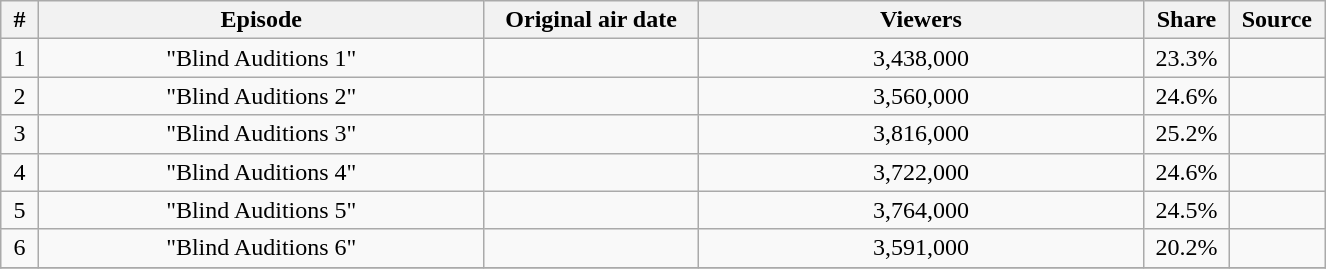<table style="text-align:center;" class="wikitable sortable">
<tr>
<th style="padding:0 8px;" class="unsortable">#</th>
<th style="width:290px;" class="unsortable">Episode</th>
<th style="width:135px;" class="unsortable">Original air date</th>
<th style="width:290px;" class="unsortable">Viewers</th>
<th style="padding: 1px 8px" class="unsortable">Share</th>
<th style="padding:0 8px;" class="unsortable">Source</th>
</tr>
<tr>
<td>1</td>
<td>"Blind Auditions 1"</td>
<td></td>
<td>3,438,000</td>
<td>23.3%</td>
<td></td>
</tr>
<tr>
<td>2</td>
<td>"Blind Auditions 2"</td>
<td></td>
<td>3,560,000</td>
<td>24.6%</td>
<td></td>
</tr>
<tr>
<td>3</td>
<td>"Blind Auditions 3"</td>
<td></td>
<td>3,816,000</td>
<td>25.2%</td>
<td></td>
</tr>
<tr>
<td>4</td>
<td>"Blind Auditions 4"</td>
<td></td>
<td>3,722,000</td>
<td>24.6%</td>
<td></td>
</tr>
<tr>
<td>5</td>
<td>"Blind Auditions 5"</td>
<td></td>
<td>3,764,000</td>
<td>24.5%</td>
<td></td>
</tr>
<tr>
<td>6</td>
<td>"Blind Auditions 6"</td>
<td></td>
<td>3,591,000</td>
<td>20.2%</td>
<td></td>
</tr>
<tr>
</tr>
</table>
